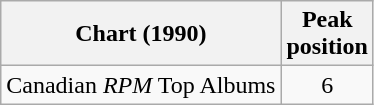<table class="wikitable">
<tr>
<th>Chart (1990)</th>
<th>Peak<br>position</th>
</tr>
<tr>
<td>Canadian <em>RPM</em> Top Albums</td>
<td align="center">6</td>
</tr>
</table>
